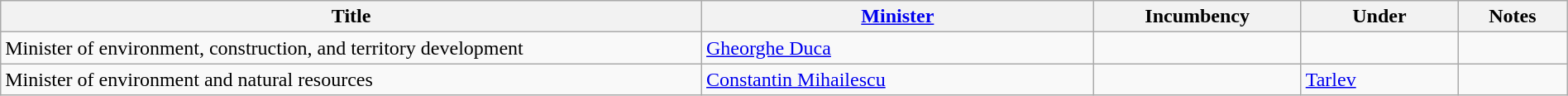<table class="wikitable" style="width:100%;">
<tr>
<th>Title</th>
<th style="width:25%;"><a href='#'>Minister</a></th>
<th style="width:160px;">Incumbency</th>
<th style="width:10%;">Under</th>
<th style="width:7%;">Notes</th>
</tr>
<tr>
<td>Minister of environment, construction, and territory development</td>
<td><a href='#'>Gheorghe Duca</a></td>
<td></td>
<td></td>
<td></td>
</tr>
<tr>
<td>Minister of environment and natural resources</td>
<td><a href='#'>Constantin Mihailescu</a></td>
<td></td>
<td><a href='#'>Tarlev</a></td>
<td></td>
</tr>
</table>
